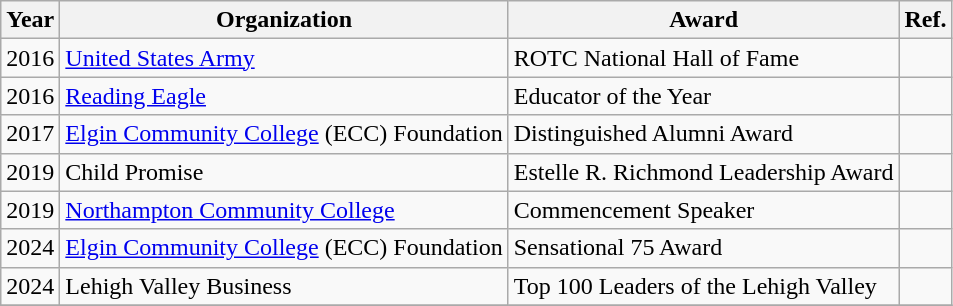<table class="wikitable">
<tr>
<th>Year</th>
<th>Organization</th>
<th>Award</th>
<th>Ref.</th>
</tr>
<tr>
<td>2016</td>
<td><a href='#'>United States Army</a></td>
<td>ROTC National Hall of Fame</td>
<td></td>
</tr>
<tr>
<td>2016</td>
<td><a href='#'>Reading Eagle</a></td>
<td>Educator of the Year</td>
<td></td>
</tr>
<tr>
<td>2017</td>
<td><a href='#'>Elgin Community College</a> (ECC) Foundation</td>
<td>Distinguished Alumni Award</td>
<td></td>
</tr>
<tr>
<td>2019</td>
<td>Child Promise</td>
<td>Estelle R. Richmond Leadership Award</td>
<td></td>
</tr>
<tr>
<td>2019</td>
<td><a href='#'>Northampton Community College</a></td>
<td>Commencement Speaker</td>
<td></td>
</tr>
<tr>
<td>2024</td>
<td><a href='#'>Elgin Community College</a> (ECC) Foundation</td>
<td>Sensational 75 Award</td>
<td></td>
</tr>
<tr>
<td>2024</td>
<td>Lehigh Valley Business</td>
<td>Top 100 Leaders of the Lehigh Valley</td>
<td></td>
</tr>
<tr>
</tr>
</table>
